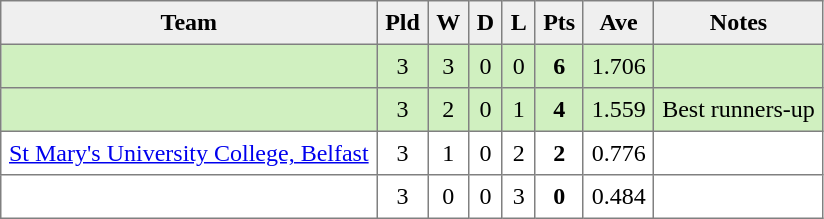<table style=border-collapse:collapse border=1 cellspacing=0 cellpadding=5>
<tr align=center bgcolor=#efefef>
<th>Team</th>
<th>Pld</th>
<th>W</th>
<th>D</th>
<th>L</th>
<th>Pts</th>
<th>Ave</th>
<th>Notes</th>
</tr>
<tr align=center style="background:#D0F0C0;">
<td style="text-align:left;"> </td>
<td>3</td>
<td>3</td>
<td>0</td>
<td>0</td>
<td><strong>6</strong></td>
<td>1.706</td>
<td></td>
</tr>
<tr align=center style="background:#D0F0C0;">
<td style="text-align:left;"> </td>
<td>3</td>
<td>2</td>
<td>0</td>
<td>1</td>
<td><strong>4</strong></td>
<td>1.559</td>
<td>Best runners-up</td>
</tr>
<tr align=center style="background:#FFFFFF;">
<td style="text-align:left;"> <a href='#'>St Mary's University College, Belfast</a></td>
<td>3</td>
<td>1</td>
<td>0</td>
<td>2</td>
<td><strong>2</strong></td>
<td>0.776</td>
<td></td>
</tr>
<tr align=center style="background:#FFFFFF;">
<td style="text-align:left;"> </td>
<td>3</td>
<td>0</td>
<td>0</td>
<td>3</td>
<td><strong>0</strong></td>
<td>0.484</td>
<td></td>
</tr>
</table>
